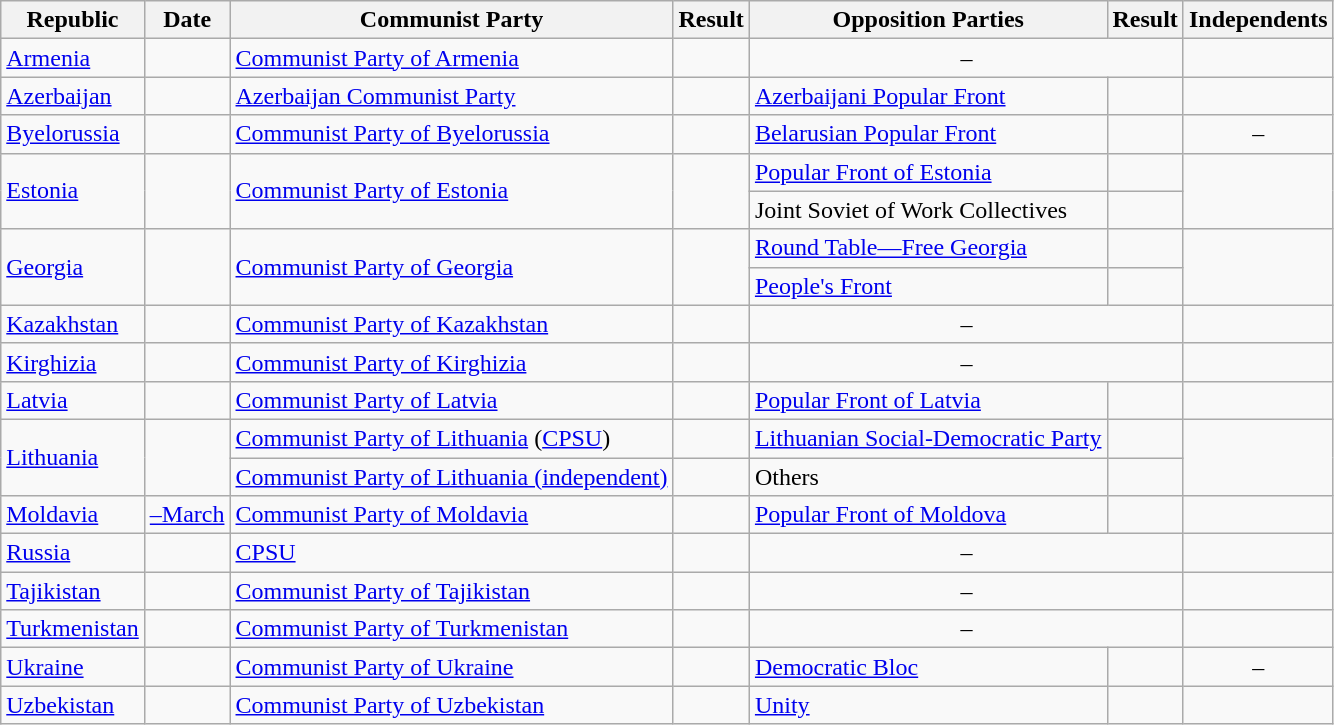<table class="wikitable sortable">
<tr>
<th>Republic</th>
<th>Date</th>
<th>Communist Party</th>
<th>Result</th>
<th>Opposition Parties</th>
<th>Result</th>
<th>Independents</th>
</tr>
<tr>
<td><a href='#'>Armenia</a></td>
<td><a href='#'></a></td>
<td><a href='#'>Communist Party of Armenia</a></td>
<td></td>
<td colspan="2" align="center">–</td>
<td></td>
</tr>
<tr>
<td><a href='#'>Azerbaijan</a></td>
<td><a href='#'></a></td>
<td><a href='#'>Azerbaijan Communist Party</a></td>
<td></td>
<td><a href='#'>Azerbaijani Popular Front</a></td>
<td></td>
<td></td>
</tr>
<tr>
<td><a href='#'>Byelorussia</a></td>
<td><a href='#'></a></td>
<td><a href='#'>Communist Party of Byelorussia</a></td>
<td></td>
<td><a href='#'>Belarusian Popular Front</a></td>
<td></td>
<td align="center">–</td>
</tr>
<tr>
<td rowspan="2"><a href='#'>Estonia</a></td>
<td rowspan="2"><a href='#'></a></td>
<td rowspan="2"><a href='#'>Communist Party of Estonia</a></td>
<td rowspan="2"></td>
<td><a href='#'>Popular Front of Estonia</a></td>
<td></td>
<td rowspan="2"></td>
</tr>
<tr>
<td>Joint Soviet of Work Collectives</td>
<td></td>
</tr>
<tr>
<td rowspan="2"><a href='#'>Georgia</a></td>
<td rowspan="2"><a href='#'></a></td>
<td rowspan="2"><a href='#'>Communist Party of Georgia</a></td>
<td rowspan="2"></td>
<td><a href='#'>Round Table—Free Georgia</a></td>
<td></td>
<td rowspan="2"></td>
</tr>
<tr>
<td><a href='#'>People's Front</a></td>
<td></td>
</tr>
<tr>
<td><a href='#'>Kazakhstan</a></td>
<td><a href='#'></a></td>
<td><a href='#'>Communist Party of Kazakhstan</a></td>
<td></td>
<td colspan=2 align=center>–</td>
<td></td>
</tr>
<tr>
<td><a href='#'>Kirghizia</a></td>
<td><a href='#'></a></td>
<td><a href='#'>Communist Party of Kirghizia</a></td>
<td></td>
<td colspan=2 align=center>–</td>
<td></td>
</tr>
<tr>
<td><a href='#'>Latvia</a></td>
<td><a href='#'></a></td>
<td><a href='#'>Communist Party of Latvia</a></td>
<td></td>
<td><a href='#'>Popular Front of Latvia</a></td>
<td></td>
<td></td>
</tr>
<tr>
<td rowspan=2><a href='#'>Lithuania</a></td>
<td rowspan=2><a href='#'></a></td>
<td><a href='#'>Communist Party of Lithuania</a> (<a href='#'>CPSU</a>)</td>
<td></td>
<td><a href='#'>Lithuanian Social-Democratic Party</a></td>
<td></td>
<td rowspan=2></td>
</tr>
<tr>
<td><a href='#'>Communist Party of Lithuania (independent)</a></td>
<td></td>
<td>Others</td>
<td></td>
</tr>
<tr>
<td><a href='#'>Moldavia</a></td>
<td><a href='#'>–March</a></td>
<td><a href='#'>Communist Party of Moldavia</a></td>
<td></td>
<td><a href='#'>Popular Front of Moldova</a></td>
<td></td>
<td></td>
</tr>
<tr>
<td><a href='#'>Russia</a></td>
<td><a href='#'></a></td>
<td><a href='#'>CPSU</a></td>
<td></td>
<td colspan=2 align=center>–</td>
<td></td>
</tr>
<tr>
<td><a href='#'>Tajikistan</a></td>
<td><a href='#'></a></td>
<td><a href='#'>Communist Party of Tajikistan</a></td>
<td></td>
<td colspan=2 align=center>–</td>
<td></td>
</tr>
<tr>
<td><a href='#'>Turkmenistan</a></td>
<td><a href='#'></a></td>
<td><a href='#'>Communist Party of Turkmenistan</a></td>
<td></td>
<td colspan=2 align=center>–</td>
<td></td>
</tr>
<tr>
<td><a href='#'>Ukraine</a></td>
<td><a href='#'></a></td>
<td><a href='#'>Communist Party of Ukraine</a></td>
<td></td>
<td><a href='#'>Democratic Bloc</a></td>
<td></td>
<td align=center>–</td>
</tr>
<tr>
<td><a href='#'>Uzbekistan</a></td>
<td><a href='#'></a></td>
<td><a href='#'>Communist Party of Uzbekistan</a></td>
<td></td>
<td><a href='#'>Unity</a></td>
<td></td>
<td></td>
</tr>
</table>
